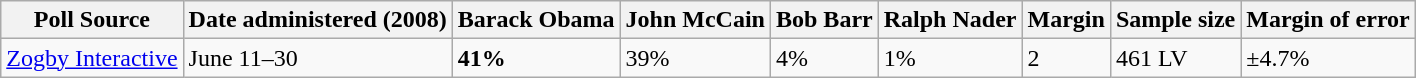<table class="wikitable collapsible">
<tr>
<th>Poll Source</th>
<th>Date administered (2008)</th>
<th>Barack Obama</th>
<th>John McCain</th>
<th>Bob Barr</th>
<th>Ralph Nader</th>
<th>Margin</th>
<th>Sample size</th>
<th>Margin of error</th>
</tr>
<tr>
<td><a href='#'>Zogby Interactive</a></td>
<td>June 11–30</td>
<td><strong>41%</strong></td>
<td>39%</td>
<td>4%</td>
<td>1%</td>
<td>2</td>
<td>461 LV</td>
<td>±4.7%</td>
</tr>
</table>
